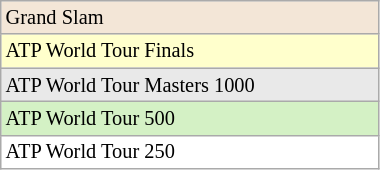<table class="wikitable" style="font-size:85%;width:20%">
<tr bgcolor="#F3E6D7">
<td>Grand Slam</td>
</tr>
<tr bgcolor="#ffffcc">
<td>ATP World Tour Finals</td>
</tr>
<tr bgcolor="#E9E9E9">
<td>ATP World Tour Masters 1000</td>
</tr>
<tr bgcolor="#D4F1C5">
<td>ATP World Tour 500</td>
</tr>
<tr bgcolor="#ffffff">
<td>ATP World Tour 250</td>
</tr>
</table>
